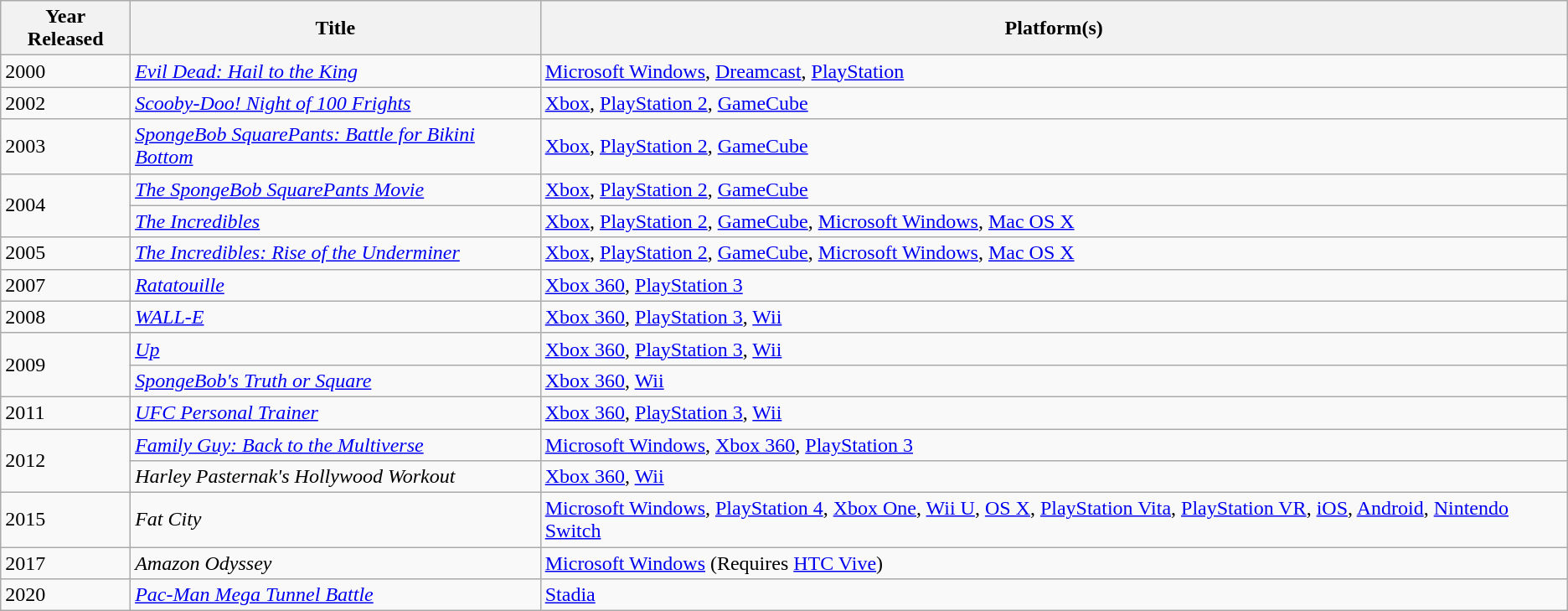<table class="wikitable sortable">
<tr>
<th>Year Released</th>
<th>Title</th>
<th>Platform(s)</th>
</tr>
<tr>
<td>2000</td>
<td><em><a href='#'>Evil Dead: Hail to the King</a></em></td>
<td><a href='#'>Microsoft Windows</a>, <a href='#'>Dreamcast</a>, <a href='#'>PlayStation</a></td>
</tr>
<tr>
<td>2002</td>
<td><em><a href='#'>Scooby-Doo! Night of 100 Frights</a></em></td>
<td><a href='#'>Xbox</a>, <a href='#'>PlayStation 2</a>, <a href='#'>GameCube</a></td>
</tr>
<tr>
<td>2003</td>
<td><em><a href='#'>SpongeBob SquarePants: Battle for Bikini Bottom</a></em></td>
<td><a href='#'>Xbox</a>, <a href='#'>PlayStation 2</a>, <a href='#'>GameCube</a></td>
</tr>
<tr>
<td rowspan="2">2004</td>
<td><em><a href='#'>The SpongeBob SquarePants Movie</a></em></td>
<td><a href='#'>Xbox</a>, <a href='#'>PlayStation 2</a>, <a href='#'>GameCube</a></td>
</tr>
<tr>
<td><em><a href='#'>The Incredibles</a></em></td>
<td><a href='#'>Xbox</a>, <a href='#'>PlayStation 2</a>, <a href='#'>GameCube</a>, <a href='#'>Microsoft Windows</a>, <a href='#'>Mac OS X</a></td>
</tr>
<tr>
<td>2005</td>
<td><em><a href='#'>The Incredibles: Rise of the Underminer</a></em></td>
<td><a href='#'>Xbox</a>, <a href='#'>PlayStation 2</a>, <a href='#'>GameCube</a>, <a href='#'>Microsoft Windows</a>, <a href='#'>Mac OS X</a></td>
</tr>
<tr>
<td>2007</td>
<td><em><a href='#'>Ratatouille</a></em></td>
<td><a href='#'>Xbox 360</a>, <a href='#'>PlayStation 3</a></td>
</tr>
<tr>
<td>2008</td>
<td><em><a href='#'>WALL-E</a></em></td>
<td><a href='#'>Xbox 360</a>, <a href='#'>PlayStation 3</a>, <a href='#'>Wii</a></td>
</tr>
<tr>
<td rowspan="2">2009</td>
<td><em><a href='#'>Up</a></em></td>
<td><a href='#'>Xbox 360</a>, <a href='#'>PlayStation 3</a>, <a href='#'>Wii</a></td>
</tr>
<tr>
<td><em><a href='#'>SpongeBob's Truth or Square</a></em></td>
<td><a href='#'>Xbox 360</a>, <a href='#'>Wii</a></td>
</tr>
<tr>
<td>2011</td>
<td><em><a href='#'>UFC Personal Trainer</a></em></td>
<td><a href='#'>Xbox 360</a>, <a href='#'>PlayStation 3</a>, <a href='#'>Wii</a></td>
</tr>
<tr>
<td rowspan="2">2012</td>
<td><em><a href='#'>Family Guy: Back to the Multiverse</a></em></td>
<td><a href='#'>Microsoft Windows</a>, <a href='#'>Xbox 360</a>, <a href='#'>PlayStation 3</a></td>
</tr>
<tr>
<td><em>Harley Pasternak's Hollywood Workout</em></td>
<td><a href='#'>Xbox 360</a>, <a href='#'>Wii</a></td>
</tr>
<tr>
<td>2015</td>
<td><em>Fat City</em></td>
<td><a href='#'>Microsoft Windows</a>, <a href='#'>PlayStation 4</a>, <a href='#'>Xbox One</a>, <a href='#'>Wii U</a>, <a href='#'>OS X</a>, <a href='#'>PlayStation Vita</a>, <a href='#'>PlayStation VR</a>, <a href='#'>iOS</a>, <a href='#'>Android</a>, <a href='#'>Nintendo Switch</a></td>
</tr>
<tr>
<td>2017</td>
<td><em>Amazon Odyssey</em></td>
<td><a href='#'>Microsoft Windows</a> (Requires <a href='#'>HTC Vive</a>)</td>
</tr>
<tr>
<td>2020</td>
<td><em><a href='#'>Pac-Man Mega Tunnel Battle</a></em></td>
<td><a href='#'>Stadia</a></td>
</tr>
</table>
